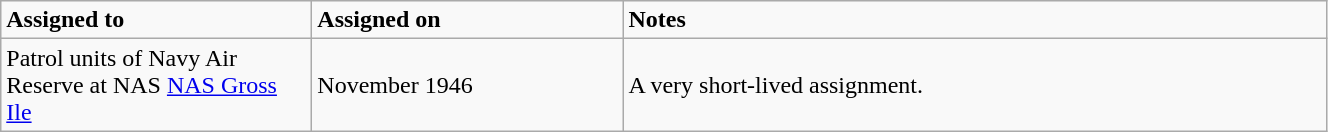<table class="wikitable" style="width: 70%;">
<tr>
<td style="width: 200px;"><strong>Assigned to</strong></td>
<td style="width: 200px;"><strong>Assigned on</strong></td>
<td><strong>Notes</strong></td>
</tr>
<tr>
<td>Patrol units of Navy Air Reserve at NAS <a href='#'>NAS Gross Ile</a></td>
<td>November 1946</td>
<td>A very short-lived assignment.</td>
</tr>
</table>
